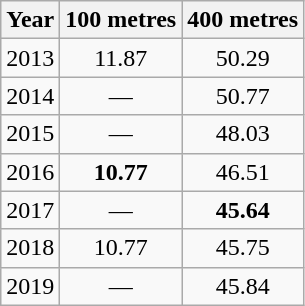<table class="wikitable" style= "text-align: center">
<tr>
<th>Year</th>
<th>100 metres</th>
<th>400 metres</th>
</tr>
<tr>
<td>2013</td>
<td>11.87</td>
<td>50.29</td>
</tr>
<tr>
<td>2014</td>
<td>—</td>
<td>50.77</td>
</tr>
<tr>
<td>2015</td>
<td>—</td>
<td>48.03</td>
</tr>
<tr>
<td>2016</td>
<td><strong>10.77</strong></td>
<td>46.51</td>
</tr>
<tr>
<td>2017</td>
<td>—</td>
<td><strong>45.64</strong></td>
</tr>
<tr>
<td>2018</td>
<td>10.77</td>
<td>45.75</td>
</tr>
<tr>
<td>2019</td>
<td>—</td>
<td>45.84</td>
</tr>
</table>
